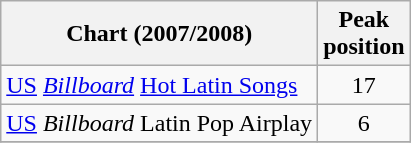<table class="wikitable">
<tr>
<th align="left">Chart (2007/2008)</th>
<th align="left">Peak<br>position</th>
</tr>
<tr>
<td align="left"><a href='#'>US</a> <a href='#'><em>Billboard</em></a> <a href='#'>Hot Latin Songs</a></td>
<td align="center">17</td>
</tr>
<tr>
<td align="left"><a href='#'>US</a> <em>Billboard</em> Latin Pop Airplay</td>
<td align="center">6</td>
</tr>
<tr>
</tr>
</table>
